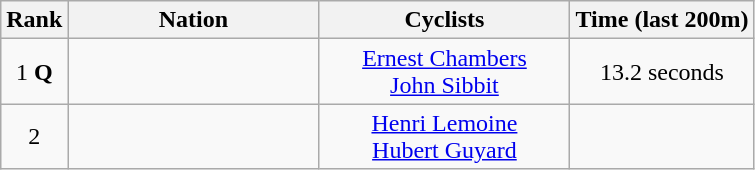<table class="wikitable" style="text-align:center;">
<tr>
<th>Rank</th>
<th style="width:10em">Nation</th>
<th style="width:10em">Cyclists</th>
<th>Time (last 200m)</th>
</tr>
<tr>
<td>1 <strong>Q</strong></td>
<td align=left></td>
<td><a href='#'>Ernest Chambers</a> <br> <a href='#'>John Sibbit</a></td>
<td>13.2 seconds</td>
</tr>
<tr>
<td>2</td>
<td align=left></td>
<td><a href='#'>Henri Lemoine</a> <br> <a href='#'>Hubert Guyard</a></td>
<td></td>
</tr>
</table>
